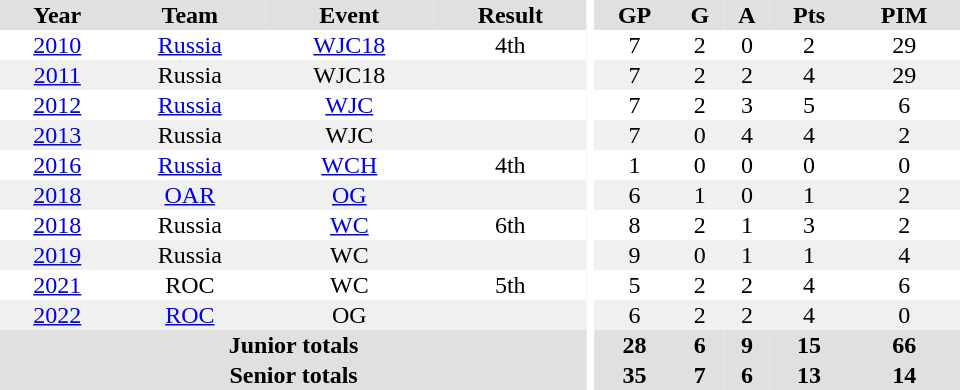<table border="0" cellpadding="1" cellspacing="0" ID="Table3" style="text-align:center; width:40em">
<tr ALIGN="center" bgcolor="#e0e0e0">
<th>Year</th>
<th>Team</th>
<th>Event</th>
<th>Result</th>
<th rowspan="99" bgcolor="#ffffff"></th>
<th>GP</th>
<th>G</th>
<th>A</th>
<th>Pts</th>
<th>PIM</th>
</tr>
<tr>
<td><a href='#'>2010</a></td>
<td><a href='#'>Russia</a></td>
<td><a href='#'>WJC18</a></td>
<td>4th</td>
<td>7</td>
<td>2</td>
<td>0</td>
<td>2</td>
<td>29</td>
</tr>
<tr bgcolor="#f0f0f0">
<td><a href='#'>2011</a></td>
<td>Russia</td>
<td>WJC18</td>
<td></td>
<td>7</td>
<td>2</td>
<td>2</td>
<td>4</td>
<td>29</td>
</tr>
<tr>
<td><a href='#'>2012</a></td>
<td><a href='#'>Russia</a></td>
<td><a href='#'>WJC</a></td>
<td></td>
<td>7</td>
<td>2</td>
<td>3</td>
<td>5</td>
<td>6</td>
</tr>
<tr bgcolor="#f0f0f0">
<td><a href='#'>2013</a></td>
<td>Russia</td>
<td>WJC</td>
<td></td>
<td>7</td>
<td>0</td>
<td>4</td>
<td>4</td>
<td>2</td>
</tr>
<tr>
<td><a href='#'>2016</a></td>
<td><a href='#'>Russia</a></td>
<td><a href='#'>WCH</a></td>
<td>4th</td>
<td>1</td>
<td>0</td>
<td>0</td>
<td>0</td>
<td>0</td>
</tr>
<tr bgcolor="#f0f0f0">
<td><a href='#'>2018</a></td>
<td><a href='#'>OAR</a></td>
<td><a href='#'>OG</a></td>
<td></td>
<td>6</td>
<td>1</td>
<td>0</td>
<td>1</td>
<td>2</td>
</tr>
<tr>
<td><a href='#'>2018</a></td>
<td>Russia</td>
<td><a href='#'>WC</a></td>
<td>6th</td>
<td>8</td>
<td>2</td>
<td>1</td>
<td>3</td>
<td>2</td>
</tr>
<tr bgcolor="#f0f0f0">
<td><a href='#'>2019</a></td>
<td>Russia</td>
<td>WC</td>
<td></td>
<td>9</td>
<td>0</td>
<td>1</td>
<td>1</td>
<td>4</td>
</tr>
<tr>
<td><a href='#'>2021</a></td>
<td>ROC</td>
<td>WC</td>
<td>5th</td>
<td>5</td>
<td>2</td>
<td>2</td>
<td>4</td>
<td>6</td>
</tr>
<tr bgcolor="#f0f0f0">
<td><a href='#'>2022</a></td>
<td><a href='#'>ROC</a></td>
<td>OG</td>
<td></td>
<td>6</td>
<td>2</td>
<td>2</td>
<td>4</td>
<td>0</td>
</tr>
<tr bgcolor="#e0e0e0">
<th colspan="4">Junior totals</th>
<th>28</th>
<th>6</th>
<th>9</th>
<th>15</th>
<th>66</th>
</tr>
<tr bgcolor="#e0e0e0">
<th colspan="4">Senior totals</th>
<th>35</th>
<th>7</th>
<th>6</th>
<th>13</th>
<th>14</th>
</tr>
</table>
